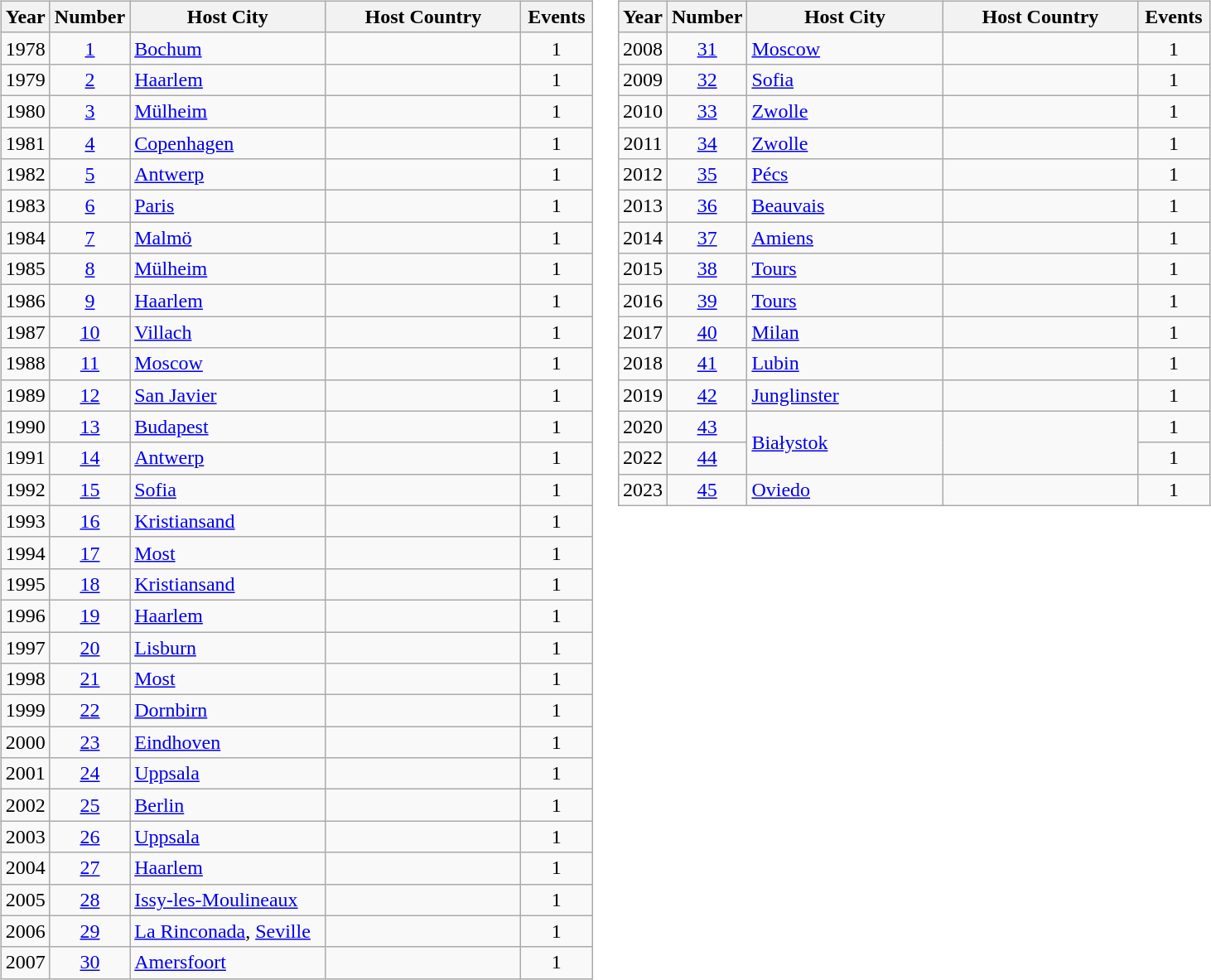<table>
<tr>
<td valign=top><br><table class="wikitable" style="font-size:100%">
<tr>
<th width=30>Year</th>
<th width=30>Number</th>
<th width=150>Host City</th>
<th width=150>Host Country</th>
<th width=50>Events</th>
</tr>
<tr>
<td align=center>1978</td>
<td align=center><a href='#'>1</a></td>
<td><a href='#'>Bochum</a></td>
<td></td>
<td align=center>1</td>
</tr>
<tr>
<td align=center>1979</td>
<td align=center><a href='#'>2</a></td>
<td><a href='#'>Haarlem</a></td>
<td></td>
<td align=center>1</td>
</tr>
<tr>
<td align=center>1980</td>
<td align=center><a href='#'>3</a></td>
<td><a href='#'>Mülheim</a></td>
<td></td>
<td align=center>1</td>
</tr>
<tr>
<td align=center>1981</td>
<td align=center><a href='#'>4</a></td>
<td><a href='#'>Copenhagen</a></td>
<td></td>
<td align=center>1</td>
</tr>
<tr>
<td align=center>1982</td>
<td align=center><a href='#'>5</a></td>
<td><a href='#'>Antwerp</a></td>
<td></td>
<td align=center>1</td>
</tr>
<tr>
<td align=center>1983</td>
<td align=center><a href='#'>6</a></td>
<td><a href='#'>Paris</a></td>
<td></td>
<td align=center>1</td>
</tr>
<tr>
<td align=center>1984</td>
<td align=center><a href='#'>7</a></td>
<td><a href='#'>Malmö</a></td>
<td></td>
<td align=center>1</td>
</tr>
<tr>
<td align=center>1985</td>
<td align=center><a href='#'>8</a></td>
<td><a href='#'>Mülheim</a></td>
<td></td>
<td align=center>1</td>
</tr>
<tr>
<td align=center>1986</td>
<td align=center><a href='#'>9</a></td>
<td><a href='#'>Haarlem</a></td>
<td></td>
<td align=center>1</td>
</tr>
<tr>
<td align=center>1987</td>
<td align=center><a href='#'>10</a></td>
<td><a href='#'>Villach</a></td>
<td></td>
<td align=center>1</td>
</tr>
<tr>
<td align=center>1988</td>
<td align=center><a href='#'>11</a></td>
<td><a href='#'>Moscow</a></td>
<td></td>
<td align=center>1</td>
</tr>
<tr>
<td align=center>1989</td>
<td align=center><a href='#'>12</a></td>
<td><a href='#'>San Javier</a></td>
<td></td>
<td align=center>1</td>
</tr>
<tr>
<td align=center>1990</td>
<td align=center><a href='#'>13</a></td>
<td><a href='#'>Budapest</a></td>
<td></td>
<td align=center>1</td>
</tr>
<tr>
<td align=center>1991</td>
<td align=center><a href='#'>14</a></td>
<td><a href='#'>Antwerp</a></td>
<td></td>
<td align=center>1</td>
</tr>
<tr>
<td align=center>1992</td>
<td align=center><a href='#'>15</a></td>
<td><a href='#'>Sofia</a></td>
<td></td>
<td align=center>1</td>
</tr>
<tr>
<td align=center>1993</td>
<td align=center><a href='#'>16</a></td>
<td><a href='#'>Kristiansand</a></td>
<td></td>
<td align=center>1</td>
</tr>
<tr>
<td align=center>1994</td>
<td align=center><a href='#'>17</a></td>
<td><a href='#'>Most</a></td>
<td></td>
<td align=center>1</td>
</tr>
<tr>
<td align=center>1995</td>
<td align=center><a href='#'>18</a></td>
<td><a href='#'>Kristiansand</a></td>
<td></td>
<td align=center>1</td>
</tr>
<tr>
<td align=center>1996</td>
<td align=center><a href='#'>19</a></td>
<td><a href='#'>Haarlem</a></td>
<td></td>
<td align=center>1</td>
</tr>
<tr>
<td align=center>1997</td>
<td align=center><a href='#'>20</a></td>
<td><a href='#'>Lisburn</a></td>
<td></td>
<td align=center>1</td>
</tr>
<tr>
<td align=center>1998</td>
<td align=center><a href='#'>21</a></td>
<td><a href='#'>Most</a></td>
<td></td>
<td align=center>1</td>
</tr>
<tr>
<td align=center>1999</td>
<td align=center><a href='#'>22</a></td>
<td><a href='#'>Dornbirn</a></td>
<td></td>
<td align=center>1</td>
</tr>
<tr>
<td align=center>2000</td>
<td align=center><a href='#'>23</a></td>
<td><a href='#'>Eindhoven</a></td>
<td></td>
<td align=center>1</td>
</tr>
<tr>
<td align=center>2001</td>
<td align=center><a href='#'>24</a></td>
<td><a href='#'>Uppsala</a></td>
<td></td>
<td align=center>1</td>
</tr>
<tr>
<td align=center>2002</td>
<td align=center><a href='#'>25</a></td>
<td><a href='#'>Berlin</a></td>
<td></td>
<td align=center>1</td>
</tr>
<tr>
<td align=center>2003</td>
<td align=center><a href='#'>26</a></td>
<td><a href='#'>Uppsala</a></td>
<td></td>
<td align=center>1</td>
</tr>
<tr>
<td align=center>2004</td>
<td align=center><a href='#'>27</a></td>
<td><a href='#'>Haarlem</a></td>
<td></td>
<td align=center>1</td>
</tr>
<tr>
<td align=center>2005</td>
<td align=center><a href='#'>28</a></td>
<td><a href='#'>Issy-les-Moulineaux</a></td>
<td></td>
<td align=center>1</td>
</tr>
<tr>
<td align=center>2006</td>
<td align=center><a href='#'>29</a></td>
<td><a href='#'>La Rinconada</a>, <a href='#'>Seville</a></td>
<td></td>
<td align=center>1</td>
</tr>
<tr>
<td align=center>2007</td>
<td align=center><a href='#'>30</a></td>
<td><a href='#'>Amersfoort</a></td>
<td></td>
<td align=center>1</td>
</tr>
</table>
</td>
<td valign=top><br><table class="wikitable" style="font-size:100%">
<tr>
<th width=30>Year</th>
<th width=30>Number</th>
<th width=150>Host City</th>
<th width=150>Host Country</th>
<th width=50>Events</th>
</tr>
<tr>
<td align=center>2008</td>
<td align=center><a href='#'>31</a></td>
<td><a href='#'>Moscow</a></td>
<td></td>
<td align=center>1</td>
</tr>
<tr>
<td align=center>2009</td>
<td align=center><a href='#'>32</a></td>
<td><a href='#'>Sofia</a></td>
<td></td>
<td align=center>1</td>
</tr>
<tr>
<td align=center>2010</td>
<td align=center><a href='#'>33</a></td>
<td><a href='#'>Zwolle</a></td>
<td></td>
<td align=center>1</td>
</tr>
<tr>
<td align=center>2011</td>
<td align=center><a href='#'>34</a></td>
<td><a href='#'>Zwolle</a></td>
<td></td>
<td align=center>1</td>
</tr>
<tr>
<td align=center>2012</td>
<td align=center><a href='#'>35</a></td>
<td><a href='#'>Pécs</a></td>
<td></td>
<td align=center>1</td>
</tr>
<tr>
<td align=center>2013</td>
<td align=center><a href='#'>36</a></td>
<td><a href='#'>Beauvais</a></td>
<td></td>
<td align=center>1</td>
</tr>
<tr>
<td align=center>2014</td>
<td align=center><a href='#'>37</a></td>
<td><a href='#'>Amiens</a></td>
<td></td>
<td align=center>1</td>
</tr>
<tr>
<td align=center>2015</td>
<td align=center><a href='#'>38</a></td>
<td><a href='#'>Tours</a></td>
<td></td>
<td align=center>1</td>
</tr>
<tr>
<td align=center>2016</td>
<td align=center><a href='#'>39</a></td>
<td><a href='#'>Tours</a></td>
<td></td>
<td align=center>1</td>
</tr>
<tr>
<td align=center>2017</td>
<td align=center><a href='#'>40</a></td>
<td><a href='#'>Milan</a></td>
<td></td>
<td align=center>1</td>
</tr>
<tr>
<td align=center>2018</td>
<td align=center><a href='#'>41</a></td>
<td><a href='#'>Lubin</a></td>
<td></td>
<td align=center>1</td>
</tr>
<tr>
<td align=center>2019</td>
<td align=center><a href='#'>42</a></td>
<td><a href='#'>Junglinster</a></td>
<td></td>
<td align=center>1</td>
</tr>
<tr>
<td align=center>2020</td>
<td align=center><a href='#'>43</a></td>
<td rowspan=2><a href='#'>Białystok</a></td>
<td rowspan=2></td>
<td align=center>1</td>
</tr>
<tr>
<td align=center>2022</td>
<td align=center><a href='#'>44</a></td>
<td align=center>1</td>
</tr>
<tr>
<td align=center>2023</td>
<td align=center><a href='#'>45</a></td>
<td><a href='#'>Oviedo</a></td>
<td></td>
<td align=center>1</td>
</tr>
</table>
</td>
</tr>
</table>
